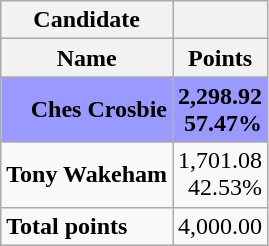<table class="wikitable">
<tr>
<th>Candidate</th>
<th></th>
</tr>
<tr>
<th>Name</th>
<th width = "50">Points</th>
</tr>
<tr style="text-align:right;background:#9999FF;">
<td><strong>Ches Crosbie</strong></td>
<td><strong>2,298.92</strong><br> <strong>57.47%</strong></td>
</tr>
<tr style="text-align:right;">
<td><strong>Tony Wakeham</strong></td>
<td>1,701.08 <br> 42.53%</td>
</tr>
<tr style="text-align:right;">
<td style="text-align:left;"><strong>Total points</strong></td>
<td>4,000.00</td>
</tr>
</table>
